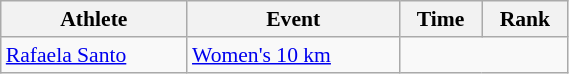<table class="wikitable" style="text-align:center; font-size:90%; width:30%;">
<tr>
<th>Athlete</th>
<th>Event</th>
<th>Time</th>
<th>Rank</th>
</tr>
<tr>
<td align=left><a href='#'>Rafaela Santo</a></td>
<td align=left><a href='#'>Women's 10 km</a></td>
<td colspan=2></td>
</tr>
</table>
